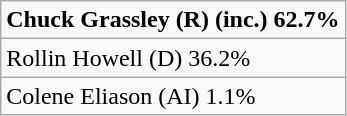<table class="wikitable">
<tr>
<td><strong>Chuck Grassley (R) (inc.) 62.7%</strong></td>
</tr>
<tr>
<td>Rollin Howell (D) 36.2%</td>
</tr>
<tr>
<td>Colene Eliason (AI) 1.1%</td>
</tr>
</table>
